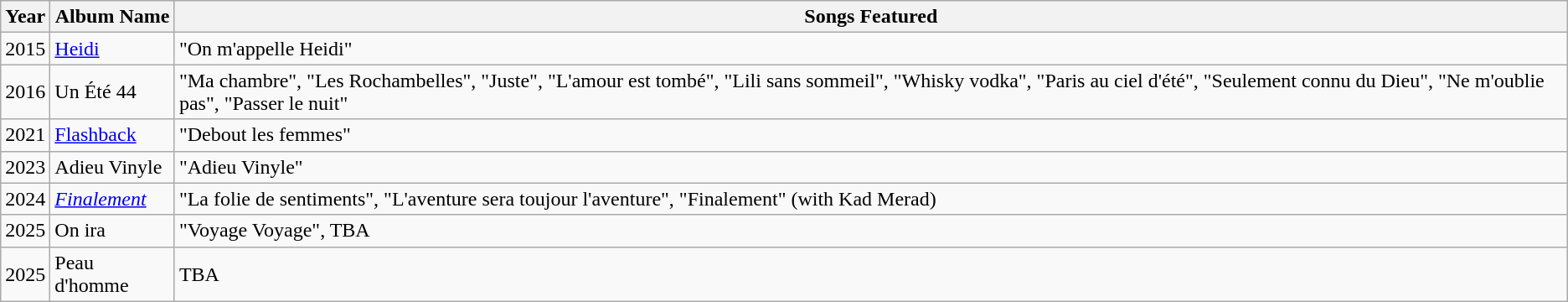<table class="wikitable sortable">
<tr>
<th>Year</th>
<th>Album Name</th>
<th>Songs Featured</th>
</tr>
<tr>
<td>2015</td>
<td><a href='#'>Heidi</a></td>
<td>"On m'appelle Heidi"</td>
</tr>
<tr>
<td>2016</td>
<td>Un Été 44</td>
<td>"Ma chambre", "Les Rochambelles", "Juste", "L'amour est tombé", "Lili sans sommeil", "Whisky vodka", "Paris au ciel d'été", "Seulement connu du Dieu", "Ne m'oublie pas", "Passer le nuit"</td>
</tr>
<tr>
<td>2021</td>
<td><a href='#'>Flashback</a></td>
<td>"Debout les femmes"</td>
</tr>
<tr>
<td>2023</td>
<td>Adieu Vinyle</td>
<td>"Adieu Vinyle"</td>
</tr>
<tr>
<td>2024</td>
<td><em><a href='#'>Finalement</a></em></td>
<td>"La folie de sentiments", "L'aventure sera toujour l'aventure", "Finalement" (with Kad Merad)</td>
</tr>
<tr>
<td>2025</td>
<td>On ira</td>
<td>"Voyage Voyage", TBA</td>
</tr>
<tr>
<td>2025</td>
<td>Peau d'homme</td>
<td>TBA</td>
</tr>
</table>
